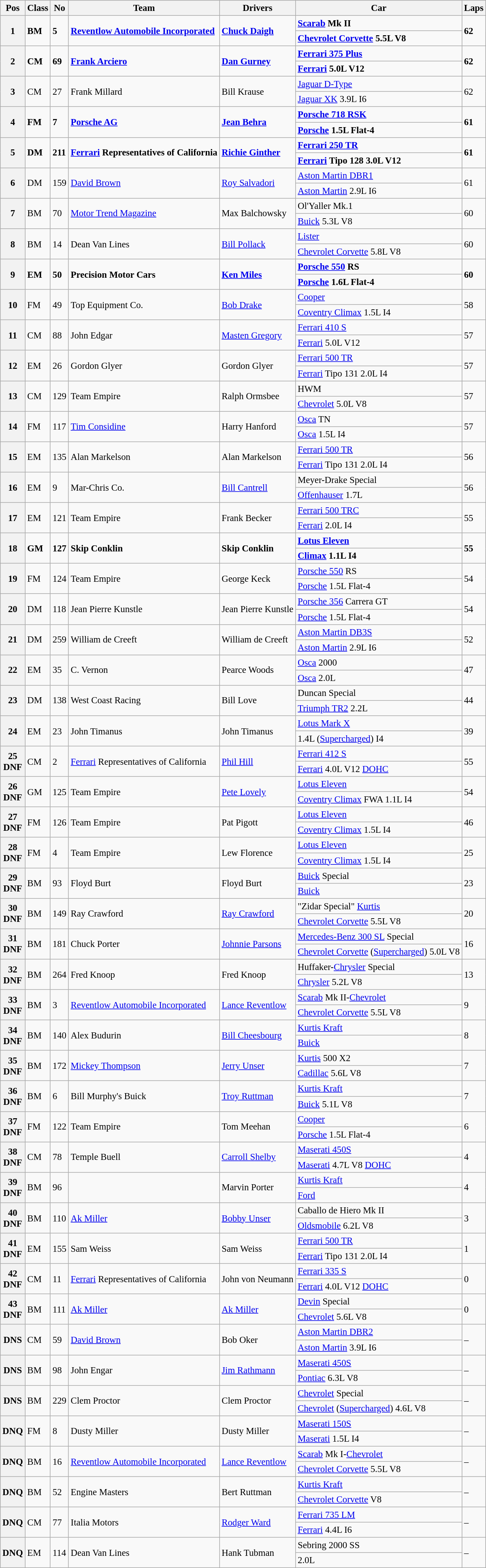<table class="wikitable" style="font-size: 95%;">
<tr>
<th>Pos</th>
<th>Class</th>
<th>No</th>
<th>Team</th>
<th>Drivers</th>
<th>Car</th>
<th>Laps</th>
</tr>
<tr style="font-weight:bold">
<th rowspan=2>1</th>
<td rowspan=2>BM</td>
<td rowspan=2>5</td>
<td rowspan=2><a href='#'>Reventlow Automobile Incorporated</a></td>
<td rowspan=2> <a href='#'>Chuck Daigh</a></td>
<td><a href='#'>Scarab</a> Mk II</td>
<td rowspan=2>62</td>
</tr>
<tr style="font-weight:bold">
<td><a href='#'>Chevrolet Corvette</a> 5.5L V8</td>
</tr>
<tr style="font-weight:bold">
<th rowspan=2>2</th>
<td rowspan=2>CM</td>
<td rowspan=2>69</td>
<td rowspan=2><a href='#'>Frank Arciero</a></td>
<td rowspan=2> <a href='#'>Dan Gurney</a></td>
<td><a href='#'>Ferrari 375 Plus</a></td>
<td rowspan=2>62</td>
</tr>
<tr style="font-weight:bold">
<td><a href='#'>Ferrari</a> 5.0L V12</td>
</tr>
<tr>
<th rowspan=2>3</th>
<td rowspan=2>CM</td>
<td rowspan=2>27</td>
<td rowspan=2>Frank Millard</td>
<td rowspan=2> Bill Krause</td>
<td><a href='#'>Jaguar D-Type</a></td>
<td rowspan=2>62</td>
</tr>
<tr>
<td><a href='#'>Jaguar XK</a> 3.9L I6</td>
</tr>
<tr style="font-weight:bold">
<th rowspan=2>4</th>
<td rowspan=2>FM</td>
<td rowspan=2>7</td>
<td rowspan=2><a href='#'>Porsche AG</a></td>
<td rowspan=2> <a href='#'>Jean Behra</a></td>
<td><a href='#'>Porsche 718 RSK</a></td>
<td rowspan=2>61</td>
</tr>
<tr style="font-weight:bold">
<td><a href='#'>Porsche</a> 1.5L Flat-4</td>
</tr>
<tr style="font-weight:bold">
<th rowspan=2>5</th>
<td rowspan=2>DM</td>
<td rowspan=2>211</td>
<td rowspan=2><a href='#'>Ferrari</a> Representatives of California</td>
<td rowspan=2> <a href='#'>Richie Ginther</a></td>
<td><a href='#'>Ferrari 250 TR</a></td>
<td rowspan=2>61</td>
</tr>
<tr style="font-weight:bold">
<td><a href='#'>Ferrari</a> Tipo 128 3.0L V12</td>
</tr>
<tr>
<th rowspan=2>6</th>
<td rowspan=2>DM</td>
<td rowspan=2>159</td>
<td rowspan=2><a href='#'>David Brown</a></td>
<td rowspan=2> <a href='#'>Roy Salvadori</a></td>
<td><a href='#'>Aston Martin DBR1</a></td>
<td rowspan=2>61</td>
</tr>
<tr>
<td><a href='#'>Aston Martin</a> 2.9L I6</td>
</tr>
<tr>
<th rowspan=2>7</th>
<td rowspan=2>BM</td>
<td rowspan=2>70</td>
<td rowspan=2><a href='#'>Motor Trend Magazine</a></td>
<td rowspan=2> Max Balchowsky</td>
<td>Ol'Yaller Mk.1</td>
<td rowspan=2>60</td>
</tr>
<tr>
<td><a href='#'>Buick</a> 5.3L V8</td>
</tr>
<tr>
<th rowspan=2>8</th>
<td rowspan=2>BM</td>
<td rowspan=2>14</td>
<td rowspan=2>Dean Van Lines</td>
<td rowspan=2> <a href='#'>Bill Pollack</a></td>
<td><a href='#'>Lister</a></td>
<td rowspan=2>60</td>
</tr>
<tr>
<td><a href='#'>Chevrolet Corvette</a> 5.8L V8</td>
</tr>
<tr style="font-weight:bold">
<th rowspan=2>9</th>
<td rowspan=2>EM</td>
<td rowspan=2>50</td>
<td rowspan=2>Precision Motor Cars</td>
<td rowspan=2> <a href='#'>Ken Miles</a></td>
<td><a href='#'>Porsche 550</a> RS</td>
<td rowspan=2>60</td>
</tr>
<tr style="font-weight:bold">
<td><a href='#'>Porsche</a> 1.6L Flat-4</td>
</tr>
<tr>
<th rowspan=2>10</th>
<td rowspan=2>FM</td>
<td rowspan=2>49</td>
<td rowspan=2>Top Equipment Co.</td>
<td rowspan=2> <a href='#'>Bob Drake</a></td>
<td><a href='#'>Cooper</a></td>
<td rowspan=2>58</td>
</tr>
<tr>
<td><a href='#'>Coventry Climax</a> 1.5L I4</td>
</tr>
<tr>
<th rowspan=2>11</th>
<td rowspan=2>CM</td>
<td rowspan=2>88</td>
<td rowspan=2>John Edgar</td>
<td rowspan=2> <a href='#'>Masten Gregory</a></td>
<td><a href='#'>Ferrari 410 S</a></td>
<td rowspan=2>57</td>
</tr>
<tr>
<td><a href='#'>Ferrari</a> 5.0L V12</td>
</tr>
<tr>
<th rowspan=2>12</th>
<td rowspan=2>EM</td>
<td rowspan=2>26</td>
<td rowspan=2>Gordon Glyer</td>
<td rowspan=2> Gordon Glyer</td>
<td><a href='#'>Ferrari 500 TR</a></td>
<td rowspan=2>57</td>
</tr>
<tr>
<td><a href='#'>Ferrari</a> Tipo 131 2.0L I4</td>
</tr>
<tr>
<th rowspan=2>13</th>
<td rowspan=2>CM</td>
<td rowspan=2>129</td>
<td rowspan=2>Team Empire</td>
<td rowspan=2> Ralph Ormsbee</td>
<td>HWM</td>
<td rowspan=2>57</td>
</tr>
<tr>
<td><a href='#'>Chevrolet</a> 5.0L V8</td>
</tr>
<tr>
<th rowspan=2>14</th>
<td rowspan=2>FM</td>
<td rowspan=2>117</td>
<td rowspan=2><a href='#'>Tim Considine</a></td>
<td rowspan=2> Harry Hanford</td>
<td><a href='#'>Osca</a> TN</td>
<td rowspan=2>57</td>
</tr>
<tr>
<td><a href='#'>Osca</a> 1.5L I4</td>
</tr>
<tr>
<th rowspan=2>15</th>
<td rowspan=2>EM</td>
<td rowspan=2>135</td>
<td rowspan=2>Alan Markelson</td>
<td rowspan=2> Alan Markelson</td>
<td><a href='#'>Ferrari 500 TR</a></td>
<td rowspan=2>56</td>
</tr>
<tr>
<td><a href='#'>Ferrari</a> Tipo 131 2.0L I4</td>
</tr>
<tr>
<th rowspan=2>16</th>
<td rowspan=2>EM</td>
<td rowspan=2>9</td>
<td rowspan=2>Mar-Chris Co.</td>
<td rowspan=2> <a href='#'>Bill Cantrell</a></td>
<td>Meyer-Drake Special</td>
<td rowspan=2>56</td>
</tr>
<tr>
<td><a href='#'>Offenhauser</a> 1.7L</td>
</tr>
<tr>
<th rowspan=2>17</th>
<td rowspan=2>EM</td>
<td rowspan=2>121</td>
<td rowspan=2>Team Empire</td>
<td rowspan=2> Frank Becker</td>
<td><a href='#'>Ferrari 500 TRC</a></td>
<td rowspan=2>55</td>
</tr>
<tr>
<td><a href='#'>Ferrari</a> 2.0L I4</td>
</tr>
<tr style="font-weight:bold">
<th rowspan=2>18</th>
<td rowspan=2>GM</td>
<td rowspan=2>127</td>
<td rowspan=2>Skip Conklin</td>
<td rowspan=2> Skip Conklin</td>
<td><a href='#'>Lotus Eleven</a></td>
<td rowspan=2>55</td>
</tr>
<tr style="font-weight:bold">
<td><a href='#'>Climax</a> 1.1L I4</td>
</tr>
<tr>
<th rowspan=2>19</th>
<td rowspan=2>FM</td>
<td rowspan=2>124</td>
<td rowspan=2>Team Empire</td>
<td rowspan=2> George Keck</td>
<td><a href='#'>Porsche 550</a> RS</td>
<td rowspan=2>54</td>
</tr>
<tr>
<td><a href='#'>Porsche</a> 1.5L Flat-4</td>
</tr>
<tr>
<th rowspan=2>20</th>
<td rowspan=2>DM</td>
<td rowspan=2>118</td>
<td rowspan=2>Jean Pierre Kunstle</td>
<td rowspan=2> Jean Pierre Kunstle</td>
<td><a href='#'>Porsche 356</a> Carrera GT</td>
<td rowspan=2>54</td>
</tr>
<tr>
<td><a href='#'>Porsche</a> 1.5L Flat-4</td>
</tr>
<tr>
<th rowspan=2>21</th>
<td rowspan=2>DM</td>
<td rowspan=2>259</td>
<td rowspan=2>William de Creeft</td>
<td rowspan=2> William de Creeft</td>
<td><a href='#'>Aston Martin DB3S</a></td>
<td rowspan=2>52</td>
</tr>
<tr>
<td><a href='#'>Aston Martin</a> 2.9L I6</td>
</tr>
<tr>
<th rowspan=2>22</th>
<td rowspan=2>EM</td>
<td rowspan=2>35</td>
<td rowspan=2>C. Vernon</td>
<td rowspan=2> Pearce Woods</td>
<td><a href='#'>Osca</a> 2000</td>
<td rowspan=2>47</td>
</tr>
<tr>
<td><a href='#'>Osca</a> 2.0L</td>
</tr>
<tr>
<th rowspan=2>23</th>
<td rowspan=2>DM</td>
<td rowspan=2>138</td>
<td rowspan=2>West Coast Racing</td>
<td rowspan=2> Bill Love</td>
<td>Duncan Special</td>
<td rowspan=2>44</td>
</tr>
<tr>
<td><a href='#'>Triumph TR2</a> 2.2L</td>
</tr>
<tr>
<th rowspan=2>24</th>
<td rowspan=2>EM</td>
<td rowspan=2>23</td>
<td rowspan=2>John Timanus</td>
<td rowspan=2> John Timanus</td>
<td><a href='#'>Lotus Mark X</a></td>
<td rowspan=2>39</td>
</tr>
<tr>
<td>1.4L (<a href='#'>Supercharged</a>) I4</td>
</tr>
<tr>
<th rowspan=2>25<br>DNF</th>
<td rowspan=2>CM</td>
<td rowspan=2>2</td>
<td rowspan=2><a href='#'>Ferrari</a> Representatives of California</td>
<td rowspan=2> <a href='#'>Phil Hill</a></td>
<td><a href='#'>Ferrari 412 S</a></td>
<td rowspan=2>55</td>
</tr>
<tr>
<td><a href='#'>Ferrari</a> 4.0L V12 <a href='#'>DOHC</a></td>
</tr>
<tr>
<th rowspan=2>26<br>DNF</th>
<td rowspan=2>GM</td>
<td rowspan=2>125</td>
<td rowspan=2>Team Empire</td>
<td rowspan=2> <a href='#'>Pete Lovely</a></td>
<td><a href='#'>Lotus Eleven</a></td>
<td rowspan=2>54</td>
</tr>
<tr>
<td><a href='#'>Coventry Climax</a> FWA 1.1L I4</td>
</tr>
<tr>
<th rowspan=2>27<br>DNF</th>
<td rowspan=2>FM</td>
<td rowspan=2>126</td>
<td rowspan=2>Team Empire</td>
<td rowspan=2> Pat Pigott</td>
<td><a href='#'>Lotus Eleven</a></td>
<td rowspan=2>46</td>
</tr>
<tr>
<td><a href='#'>Coventry Climax</a> 1.5L I4</td>
</tr>
<tr>
<th rowspan=2>28<br>DNF</th>
<td rowspan=2>FM</td>
<td rowspan=2>4</td>
<td rowspan=2>Team Empire</td>
<td rowspan=2> Lew Florence</td>
<td><a href='#'>Lotus Eleven</a></td>
<td rowspan=2>25</td>
</tr>
<tr>
<td><a href='#'>Coventry Climax</a> 1.5L I4</td>
</tr>
<tr>
<th rowspan=2>29<br>DNF</th>
<td rowspan=2>BM</td>
<td rowspan=2>93</td>
<td rowspan=2>Floyd Burt</td>
<td rowspan=2> Floyd Burt</td>
<td><a href='#'>Buick</a> Special</td>
<td rowspan=2>23</td>
</tr>
<tr>
<td><a href='#'>Buick</a></td>
</tr>
<tr>
<th rowspan=2>30<br>DNF</th>
<td rowspan=2>BM</td>
<td rowspan=2>149</td>
<td rowspan=2>Ray Crawford</td>
<td rowspan=2> <a href='#'>Ray Crawford</a></td>
<td>"Zidar Special" <a href='#'>Kurtis</a></td>
<td rowspan=2>20</td>
</tr>
<tr>
<td><a href='#'>Chevrolet Corvette</a> 5.5L V8</td>
</tr>
<tr>
<th rowspan=2>31<br>DNF</th>
<td rowspan=2>BM</td>
<td rowspan=2>181</td>
<td rowspan=2>Chuck Porter</td>
<td rowspan=2> <a href='#'>Johnnie Parsons</a></td>
<td><a href='#'>Mercedes-Benz 300 SL</a> Special</td>
<td rowspan=2>16</td>
</tr>
<tr>
<td><a href='#'>Chevrolet Corvette</a> (<a href='#'>Supercharged</a>) 5.0L V8</td>
</tr>
<tr>
<th rowspan=2>32<br>DNF</th>
<td rowspan=2>BM</td>
<td rowspan=2>264</td>
<td rowspan=2>Fred Knoop</td>
<td rowspan=2> Fred Knoop</td>
<td>Huffaker-<a href='#'>Chrysler</a> Special</td>
<td rowspan=2>13</td>
</tr>
<tr>
<td><a href='#'>Chrysler</a> 5.2L V8</td>
</tr>
<tr>
<th rowspan=2>33<br>DNF</th>
<td rowspan=2>BM</td>
<td rowspan=2>3</td>
<td rowspan=2><a href='#'>Reventlow Automobile Incorporated</a></td>
<td rowspan=2> <a href='#'>Lance Reventlow</a></td>
<td><a href='#'>Scarab</a> Mk II-<a href='#'>Chevrolet</a></td>
<td rowspan=2>9</td>
</tr>
<tr>
<td><a href='#'>Chevrolet Corvette</a> 5.5L V8</td>
</tr>
<tr>
<th rowspan=2>34<br>DNF</th>
<td rowspan=2>BM</td>
<td rowspan=2>140</td>
<td rowspan=2>Alex Budurin</td>
<td rowspan=2> <a href='#'>Bill Cheesbourg</a></td>
<td><a href='#'>Kurtis Kraft</a></td>
<td rowspan=2>8</td>
</tr>
<tr>
<td><a href='#'>Buick</a></td>
</tr>
<tr>
<th rowspan=2>35<br>DNF</th>
<td rowspan=2>BM</td>
<td rowspan=2>172</td>
<td rowspan=2><a href='#'>Mickey Thompson</a></td>
<td rowspan=2> <a href='#'>Jerry Unser</a></td>
<td><a href='#'>Kurtis</a> 500 X2</td>
<td rowspan=2>7</td>
</tr>
<tr>
<td><a href='#'>Cadillac</a> 5.6L V8</td>
</tr>
<tr>
<th rowspan=2>36<br>DNF</th>
<td rowspan=2>BM</td>
<td rowspan=2>6</td>
<td rowspan=2>Bill Murphy's Buick</td>
<td rowspan=2> <a href='#'>Troy Ruttman</a></td>
<td><a href='#'>Kurtis Kraft</a></td>
<td rowspan=2>7</td>
</tr>
<tr>
<td><a href='#'>Buick</a> 5.1L V8</td>
</tr>
<tr>
<th rowspan=2>37<br>DNF</th>
<td rowspan=2>FM</td>
<td rowspan=2>122</td>
<td rowspan=2>Team Empire</td>
<td rowspan=2> Tom Meehan</td>
<td><a href='#'>Cooper</a></td>
<td rowspan=2>6</td>
</tr>
<tr>
<td><a href='#'>Porsche</a> 1.5L Flat-4</td>
</tr>
<tr>
<th rowspan=2>38<br>DNF</th>
<td rowspan=2>CM</td>
<td rowspan=2>78</td>
<td rowspan=2>Temple Buell</td>
<td rowspan=2> <a href='#'>Carroll Shelby</a></td>
<td><a href='#'>Maserati 450S</a></td>
<td rowspan=2>4</td>
</tr>
<tr>
<td><a href='#'>Maserati</a> 4.7L V8 <a href='#'>DOHC</a></td>
</tr>
<tr>
<th rowspan=2>39<br>DNF</th>
<td rowspan=2>BM</td>
<td rowspan=2>96</td>
<td rowspan=2></td>
<td rowspan=2> Marvin Porter</td>
<td><a href='#'>Kurtis Kraft</a></td>
<td rowspan=2>4</td>
</tr>
<tr>
<td><a href='#'>Ford</a></td>
</tr>
<tr>
<th rowspan=2>40<br>DNF</th>
<td rowspan=2>BM</td>
<td rowspan=2>110</td>
<td rowspan=2><a href='#'>Ak Miller</a></td>
<td rowspan=2> <a href='#'>Bobby Unser</a></td>
<td>Caballo de Hiero Mk II</td>
<td rowspan=2>3</td>
</tr>
<tr>
<td><a href='#'>Oldsmobile</a> 6.2L V8</td>
</tr>
<tr>
<th rowspan=2>41<br>DNF</th>
<td rowspan=2>EM</td>
<td rowspan=2>155</td>
<td rowspan=2>Sam Weiss</td>
<td rowspan=2> Sam Weiss</td>
<td><a href='#'>Ferrari 500 TR</a></td>
<td rowspan=2>1</td>
</tr>
<tr>
<td><a href='#'>Ferrari</a> Tipo 131 2.0L I4</td>
</tr>
<tr>
<th rowspan=2>42<br>DNF</th>
<td rowspan=2>CM</td>
<td rowspan=2>11</td>
<td rowspan=2><a href='#'>Ferrari</a> Representatives of California</td>
<td rowspan=2> John von Neumann</td>
<td><a href='#'>Ferrari 335 S</a></td>
<td rowspan=2>0</td>
</tr>
<tr>
<td><a href='#'>Ferrari</a> 4.0L V12 <a href='#'>DOHC</a></td>
</tr>
<tr>
<th rowspan=2>43<br>DNF</th>
<td rowspan=2>BM</td>
<td rowspan=2>111</td>
<td rowspan=2><a href='#'>Ak Miller</a></td>
<td rowspan=2> <a href='#'>Ak Miller</a></td>
<td><a href='#'>Devin</a> Special</td>
<td rowspan=2>0</td>
</tr>
<tr>
<td><a href='#'>Chevrolet</a> 5.6L V8</td>
</tr>
<tr>
<th rowspan=2>DNS</th>
<td rowspan=2>CM</td>
<td rowspan=2>59</td>
<td rowspan=2><a href='#'>David Brown</a></td>
<td rowspan=2> Bob Oker</td>
<td><a href='#'>Aston Martin DBR2</a></td>
<td rowspan=2>–</td>
</tr>
<tr>
<td><a href='#'>Aston Martin</a> 3.9L I6</td>
</tr>
<tr>
<th rowspan=2>DNS</th>
<td rowspan=2>BM</td>
<td rowspan=2>98</td>
<td rowspan=2>John Engar</td>
<td rowspan=2> <a href='#'>Jim Rathmann</a></td>
<td><a href='#'>Maserati 450S</a></td>
<td rowspan=2>–</td>
</tr>
<tr>
<td><a href='#'>Pontiac</a> 6.3L V8</td>
</tr>
<tr>
<th rowspan=2>DNS</th>
<td rowspan=2>BM</td>
<td rowspan=2>229</td>
<td rowspan=2>Clem Proctor</td>
<td rowspan=2> Clem Proctor</td>
<td><a href='#'>Chevrolet</a> Special</td>
<td rowspan=2>–</td>
</tr>
<tr>
<td><a href='#'>Chevrolet</a> (<a href='#'>Supercharged</a>) 4.6L V8</td>
</tr>
<tr>
<th rowspan=2>DNQ</th>
<td rowspan=2>FM</td>
<td rowspan=2>8</td>
<td rowspan=2>Dusty Miller</td>
<td rowspan=2> Dusty Miller</td>
<td><a href='#'>Maserati 150S</a></td>
<td rowspan=2>–</td>
</tr>
<tr>
<td><a href='#'>Maserati</a> 1.5L I4</td>
</tr>
<tr>
<th rowspan=2>DNQ</th>
<td rowspan=2>BM</td>
<td rowspan=2>16</td>
<td rowspan=2><a href='#'>Reventlow Automobile Incorporated</a></td>
<td rowspan=2> <a href='#'>Lance Reventlow</a></td>
<td><a href='#'>Scarab</a> Mk I-<a href='#'>Chevrolet</a></td>
<td rowspan=2>–</td>
</tr>
<tr>
<td><a href='#'>Chevrolet Corvette</a> 5.5L V8</td>
</tr>
<tr>
<th rowspan=2>DNQ</th>
<td rowspan=2>BM</td>
<td rowspan=2>52</td>
<td rowspan=2>Engine Masters</td>
<td rowspan=2> Bert Ruttman</td>
<td><a href='#'>Kurtis Kraft</a></td>
<td rowspan=2>–</td>
</tr>
<tr>
<td><a href='#'>Chevrolet Corvette</a> V8</td>
</tr>
<tr>
<th rowspan=2>DNQ</th>
<td rowspan=2>CM</td>
<td rowspan=2>77</td>
<td rowspan=2>Italia Motors</td>
<td rowspan=2> <a href='#'>Rodger Ward</a></td>
<td><a href='#'>Ferrari 735 LM</a></td>
<td rowspan=2>–</td>
</tr>
<tr>
<td><a href='#'>Ferrari</a> 4.4L I6</td>
</tr>
<tr>
<th rowspan=2>DNQ</th>
<td rowspan=2>EM</td>
<td rowspan=2>114</td>
<td rowspan=2>Dean Van Lines</td>
<td rowspan=2> Hank Tubman</td>
<td>Sebring 2000 SS</td>
<td rowspan=2>–</td>
</tr>
<tr>
<td>2.0L</td>
</tr>
</table>
